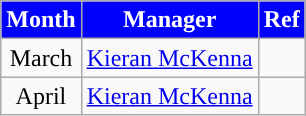<table class="wikitable" style="text-align:center">
<tr>
<th style="background:blue; color:white; width=0%">Month</th>
<th style="background:blue; color:white; width=0%">Manager</th>
<th style="background:blue; color:white; width=0%">Ref</th>
</tr>
<tr>
<td>March</td>
<td> <a href='#'>Kieran McKenna</a></td>
<td></td>
</tr>
<tr>
<td>April</td>
<td> <a href='#'>Kieran McKenna</a></td>
<td></td>
</tr>
</table>
